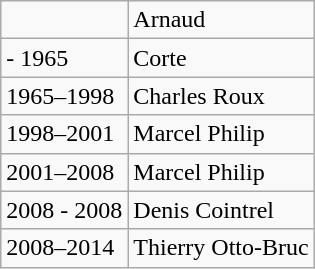<table class="wikitable">
<tr>
<td></td>
<td>Arnaud</td>
</tr>
<tr>
<td>- 1965</td>
<td>Corte</td>
</tr>
<tr>
<td>1965–1998</td>
<td>Charles Roux</td>
</tr>
<tr>
<td>1998–2001</td>
<td>Marcel Philip</td>
</tr>
<tr>
<td>2001–2008</td>
<td>Marcel Philip</td>
</tr>
<tr>
<td>2008 - 2008</td>
<td>Denis Cointrel</td>
</tr>
<tr>
<td>2008–2014</td>
<td>Thierry Otto-Bruc</td>
</tr>
</table>
